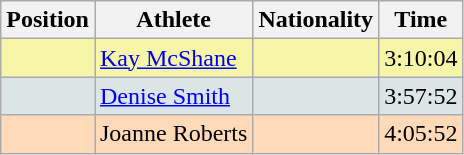<table class="wikitable sortable">
<tr>
<th>Position</th>
<th>Athlete</th>
<th>Nationality</th>
<th>Time</th>
</tr>
<tr bgcolor="#F7F6A8">
<td align=center></td>
<td><a href='#'>Kay McShane</a></td>
<td></td>
<td>3:10:04</td>
</tr>
<tr bgcolor="#DCE5E5">
<td align=center></td>
<td><a href='#'>Denise Smith</a></td>
<td></td>
<td>3:57:52</td>
</tr>
<tr bgcolor="#FFDAB9">
<td align=center></td>
<td>Joanne Roberts</td>
<td></td>
<td>4:05:52</td>
</tr>
</table>
